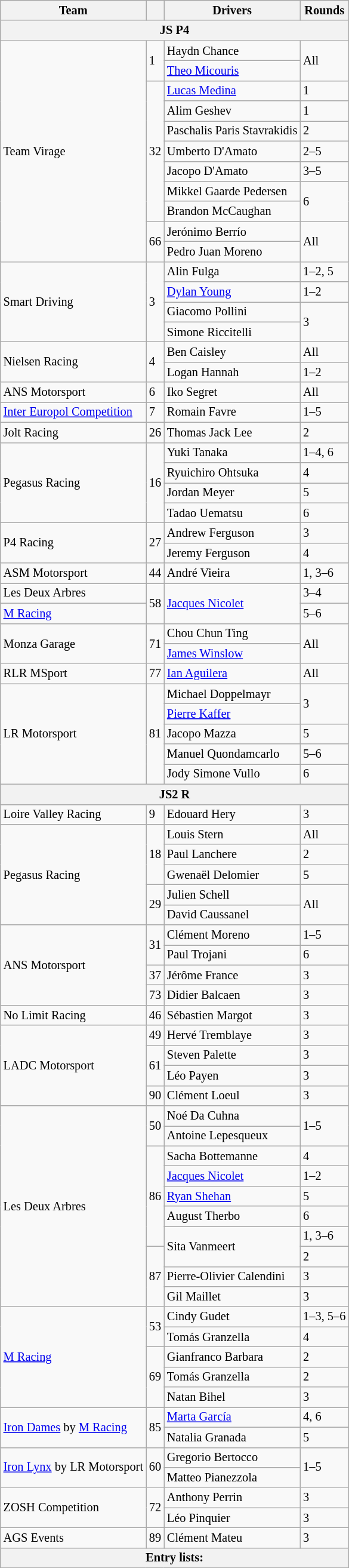<table class="wikitable" style="font-size: 85%;">
<tr>
<th>Team</th>
<th></th>
<th>Drivers</th>
<th>Rounds</th>
</tr>
<tr>
<th colspan="4">JS P4</th>
</tr>
<tr>
<td rowspan="11"> Team Virage</td>
<td rowspan="2">1</td>
<td> Haydn Chance</td>
<td rowspan="2">All</td>
</tr>
<tr>
<td> <a href='#'>Theo Micouris</a></td>
</tr>
<tr>
<td rowspan="7">32</td>
<td> <a href='#'>Lucas Medina</a></td>
<td>1</td>
</tr>
<tr>
<td> Alim Geshev</td>
<td>1</td>
</tr>
<tr>
<td> Paschalis Paris Stavrakidis</td>
<td>2</td>
</tr>
<tr>
<td> Umberto D'Amato</td>
<td>2–5</td>
</tr>
<tr>
<td> Jacopo D'Amato</td>
<td>3–5</td>
</tr>
<tr>
<td> Mikkel Gaarde Pedersen</td>
<td rowspan="2">6</td>
</tr>
<tr>
<td> Brandon McCaughan</td>
</tr>
<tr>
<td rowspan="2">66</td>
<td> Jerónimo Berrío</td>
<td rowspan="2">All</td>
</tr>
<tr>
<td> Pedro Juan Moreno</td>
</tr>
<tr>
<td rowspan="4"> Smart Driving</td>
<td rowspan="4">3</td>
<td> Alin Fulga</td>
<td>1–2, 5</td>
</tr>
<tr>
<td> <a href='#'>Dylan Young</a></td>
<td>1–2</td>
</tr>
<tr>
<td> Giacomo Pollini</td>
<td rowspan="2">3</td>
</tr>
<tr>
<td> Simone Riccitelli</td>
</tr>
<tr>
<td rowspan="2"> Nielsen Racing</td>
<td rowspan="2">4</td>
<td> Ben Caisley</td>
<td>All</td>
</tr>
<tr>
<td> Logan Hannah</td>
<td>1–2</td>
</tr>
<tr>
<td> ANS Motorsport</td>
<td>6</td>
<td> Iko Segret</td>
<td>All</td>
</tr>
<tr>
<td> <a href='#'>Inter Europol Competition</a></td>
<td>7</td>
<td> Romain Favre</td>
<td>1–5</td>
</tr>
<tr>
<td> Jolt Racing</td>
<td>26</td>
<td> Thomas Jack Lee</td>
<td>2</td>
</tr>
<tr>
<td rowspan="4"> Pegasus Racing</td>
<td rowspan="4">16</td>
<td> Yuki Tanaka</td>
<td>1–4, 6</td>
</tr>
<tr>
<td> Ryuichiro Ohtsuka</td>
<td>4</td>
</tr>
<tr>
<td> Jordan Meyer</td>
<td>5</td>
</tr>
<tr>
<td> Tadao Uematsu</td>
<td>6</td>
</tr>
<tr>
<td rowspan="2"> P4 Racing</td>
<td rowspan="2">27</td>
<td> Andrew Ferguson</td>
<td>3</td>
</tr>
<tr>
<td> Jeremy Ferguson</td>
<td>4</td>
</tr>
<tr>
<td> ASM Motorsport</td>
<td>44</td>
<td> André Vieira</td>
<td>1, 3–6</td>
</tr>
<tr>
<td> Les Deux Arbres</td>
<td rowspan="2">58</td>
<td rowspan="2"> <a href='#'>Jacques Nicolet</a></td>
<td>3–4</td>
</tr>
<tr>
<td> <a href='#'>M Racing</a></td>
<td>5–6</td>
</tr>
<tr>
<td rowspan="2"> Monza Garage</td>
<td rowspan="2">71</td>
<td> Chou Chun Ting</td>
<td rowspan="2">All</td>
</tr>
<tr>
<td> <a href='#'>James Winslow</a></td>
</tr>
<tr>
<td> RLR MSport</td>
<td>77</td>
<td> <a href='#'>Ian Aguilera</a></td>
<td>All</td>
</tr>
<tr>
<td rowspan="5"> LR Motorsport</td>
<td rowspan="5">81</td>
<td> Michael Doppelmayr</td>
<td rowspan="2">3</td>
</tr>
<tr>
<td> <a href='#'>Pierre Kaffer</a></td>
</tr>
<tr>
<td> Jacopo Mazza</td>
<td>5</td>
</tr>
<tr>
<td> Manuel Quondamcarlo</td>
<td>5–6</td>
</tr>
<tr>
<td> Jody Simone Vullo</td>
<td>6</td>
</tr>
<tr>
<th colspan="4">JS2 R</th>
</tr>
<tr>
<td> Loire Valley Racing</td>
<td>9</td>
<td> Edouard Hery</td>
<td>3</td>
</tr>
<tr>
<td rowspan="5"> Pegasus Racing</td>
<td rowspan="3">18</td>
<td> Louis Stern</td>
<td>All</td>
</tr>
<tr>
<td> Paul Lanchere</td>
<td>2</td>
</tr>
<tr>
<td> Gwenaël Delomier</td>
<td>5</td>
</tr>
<tr>
<td rowspan="2">29</td>
<td> Julien Schell</td>
<td rowspan="2">All</td>
</tr>
<tr>
<td> David Caussanel</td>
</tr>
<tr>
<td rowspan="4"> ANS Motorsport</td>
<td rowspan="2">31</td>
<td> Clément Moreno</td>
<td>1–5</td>
</tr>
<tr>
<td> Paul Trojani</td>
<td>6</td>
</tr>
<tr>
<td>37</td>
<td> Jérôme France</td>
<td>3</td>
</tr>
<tr>
<td>73</td>
<td> Didier Balcaen</td>
<td>3</td>
</tr>
<tr>
<td> No Limit Racing</td>
<td>46</td>
<td> Sébastien Margot</td>
<td>3</td>
</tr>
<tr>
<td rowspan="4"> LADC Motorsport</td>
<td>49</td>
<td> Hervé Tremblaye</td>
<td>3</td>
</tr>
<tr>
<td rowspan="2">61</td>
<td> Steven Palette</td>
<td>3</td>
</tr>
<tr>
<td> Léo Payen</td>
<td>3</td>
</tr>
<tr>
<td>90</td>
<td> Clément Loeul</td>
<td>3</td>
</tr>
<tr>
<td rowspan="10"> Les Deux Arbres</td>
<td rowspan="2">50</td>
<td> Noé Da Cuhna</td>
<td rowspan="2">1–5</td>
</tr>
<tr>
<td> Antoine Lepesqueux</td>
</tr>
<tr>
<td rowspan="5">86</td>
<td> Sacha Bottemanne</td>
<td>4</td>
</tr>
<tr>
<td> <a href='#'>Jacques Nicolet</a></td>
<td>1–2</td>
</tr>
<tr>
<td> <a href='#'>Ryan Shehan</a></td>
<td>5</td>
</tr>
<tr>
<td> August Therbo</td>
<td>6</td>
</tr>
<tr>
<td rowspan="2"> Sita Vanmeert</td>
<td>1, 3–6</td>
</tr>
<tr>
<td rowspan="3">87</td>
<td>2</td>
</tr>
<tr>
<td> Pierre-Olivier Calendini</td>
<td>3</td>
</tr>
<tr>
<td> Gil Maillet</td>
<td>3</td>
</tr>
<tr>
<td rowspan="5"> <a href='#'>M Racing</a></td>
<td rowspan="2">53</td>
<td> Cindy Gudet</td>
<td>1–3, 5–6</td>
</tr>
<tr>
<td> Tomás Granzella</td>
<td>4</td>
</tr>
<tr>
<td rowspan="3">69</td>
<td> Gianfranco Barbara</td>
<td>2</td>
</tr>
<tr>
<td> Tomás Granzella</td>
<td>2</td>
</tr>
<tr>
<td> Natan Bihel</td>
<td>3</td>
</tr>
<tr>
<td rowspan="2"> <a href='#'>Iron Dames</a> by <a href='#'>M Racing</a></td>
<td rowspan="2">85</td>
<td> <a href='#'>Marta García</a></td>
<td>4, 6</td>
</tr>
<tr>
<td> Natalia Granada</td>
<td>5</td>
</tr>
<tr>
<td rowspan="2"> <a href='#'>Iron Lynx</a> by LR Motorsport</td>
<td rowspan="2">60</td>
<td> Gregorio Bertocco</td>
<td rowspan="2">1–5</td>
</tr>
<tr>
<td> Matteo Pianezzola</td>
</tr>
<tr>
<td rowspan="2"> ZOSH Competition</td>
<td rowspan="2">72</td>
<td> Anthony Perrin</td>
<td>3</td>
</tr>
<tr>
<td> Léo Pinquier</td>
<td>3</td>
</tr>
<tr>
<td> AGS Events</td>
<td>89</td>
<td> Clément Mateu</td>
<td>3</td>
</tr>
<tr>
<th colspan="4">Entry lists:</th>
</tr>
</table>
